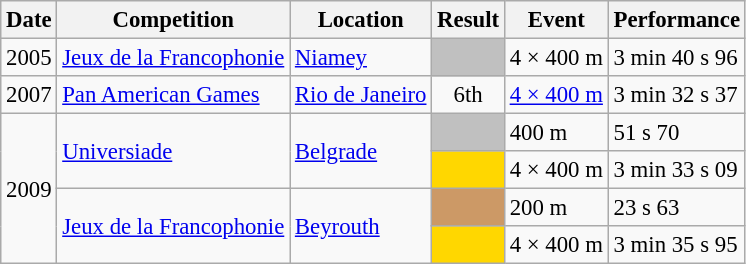<table class="wikitable" style="border-collapse: collapse; font-size: 95%;">
<tr>
<th scope=col>Date</th>
<th scope=col>Competition</th>
<th scope=col>Location</th>
<th scope=col>Result</th>
<th scope=col>Event</th>
<th scope=col>Performance</th>
</tr>
<tr>
<td>2005</td>
<td><a href='#'>Jeux de la Francophonie</a></td>
<td><a href='#'>Niamey</a></td>
<td bgcolor=silver align="center"></td>
<td>4 × 400 m</td>
<td>3 min 40 s 96</td>
</tr>
<tr>
<td>2007</td>
<td><a href='#'>Pan American Games</a></td>
<td><a href='#'>Rio de Janeiro</a></td>
<td align="center">6th</td>
<td><a href='#'>4 × 400 m</a></td>
<td>3 min 32 s 37</td>
</tr>
<tr>
<td rowspan=4>2009</td>
<td rowspan=2><a href='#'>Universiade</a></td>
<td rowspan=2><a href='#'>Belgrade</a></td>
<td bgcolor=silver align="center"></td>
<td>400 m</td>
<td>51 s 70</td>
</tr>
<tr>
<td bgcolor=gold align="center"></td>
<td>4 × 400 m</td>
<td>3 min 33 s 09</td>
</tr>
<tr>
<td rowspan=2><a href='#'>Jeux de la Francophonie</a></td>
<td rowspan=2><a href='#'>Beyrouth</a></td>
<td bgcolor="cc9966" align="center"></td>
<td>200 m</td>
<td>23 s 63</td>
</tr>
<tr>
<td bgcolor=gold align="center"></td>
<td>4 × 400 m</td>
<td>3 min 35 s 95</td>
</tr>
</table>
